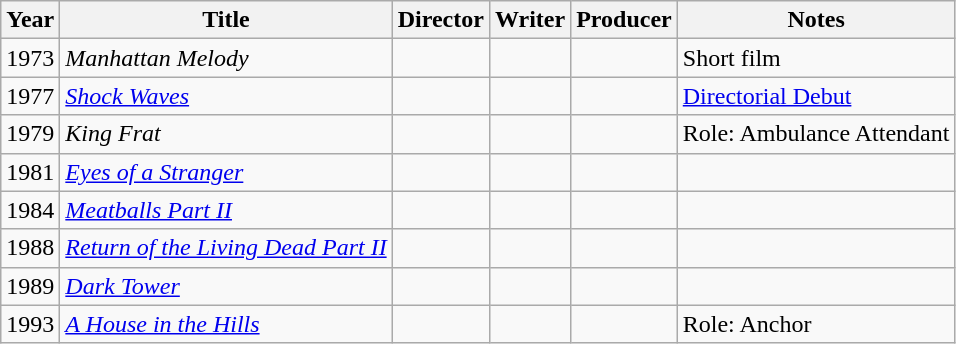<table class="wikitable sortable">
<tr>
<th>Year</th>
<th>Title</th>
<th>Director</th>
<th>Writer</th>
<th>Producer</th>
<th>Notes</th>
</tr>
<tr>
<td>1973</td>
<td><em>Manhattan Melody</em></td>
<td></td>
<td></td>
<td></td>
<td>Short film</td>
</tr>
<tr>
<td>1977</td>
<td><em><a href='#'>Shock Waves</a></em></td>
<td></td>
<td></td>
<td></td>
<td><a href='#'>Directorial Debut</a></td>
</tr>
<tr>
<td>1979</td>
<td><em>King Frat</em></td>
<td></td>
<td></td>
<td></td>
<td>Role: Ambulance Attendant</td>
</tr>
<tr>
<td>1981</td>
<td><em><a href='#'>Eyes of a Stranger</a></em></td>
<td></td>
<td></td>
<td></td>
<td></td>
</tr>
<tr>
<td>1984</td>
<td><em><a href='#'>Meatballs Part II</a></em></td>
<td></td>
<td></td>
<td></td>
<td></td>
</tr>
<tr>
<td>1988</td>
<td><em><a href='#'>Return of the Living Dead Part II</a></em></td>
<td></td>
<td></td>
<td></td>
<td></td>
</tr>
<tr>
<td>1989</td>
<td><em><a href='#'>Dark Tower</a></em></td>
<td></td>
<td></td>
<td></td>
<td></td>
</tr>
<tr>
<td>1993</td>
<td><em><a href='#'>A House in the Hills</a></em></td>
<td></td>
<td></td>
<td></td>
<td>Role: Anchor</td>
</tr>
</table>
